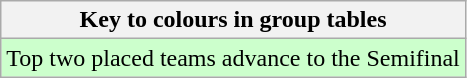<table class="wikitable">
<tr>
<th>Key to colours in group tables</th>
</tr>
<tr style="background:#cfc;">
<td>Top two placed teams advance to the Semifinal</td>
</tr>
</table>
